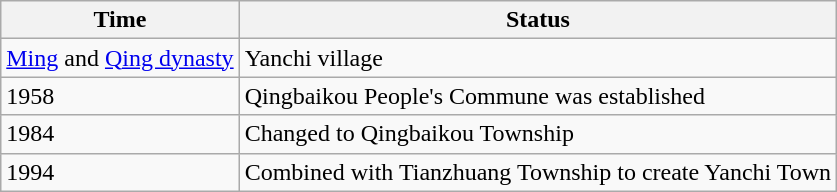<table class="wikitable">
<tr>
<th>Time</th>
<th>Status</th>
</tr>
<tr>
<td><a href='#'>Ming</a> and <a href='#'>Qing dynasty</a></td>
<td>Yanchi village</td>
</tr>
<tr>
<td>1958</td>
<td>Qingbaikou People's Commune was established</td>
</tr>
<tr>
<td>1984</td>
<td>Changed to Qingbaikou Township</td>
</tr>
<tr>
<td>1994</td>
<td>Combined with Tianzhuang Township to create Yanchi Town</td>
</tr>
</table>
